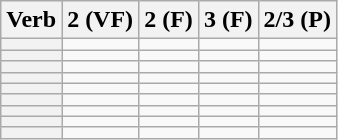<table class="wikitable">
<tr>
<th>Verb</th>
<th>2 (VF)</th>
<th>2 (F)</th>
<th>3 (F)</th>
<th>2/3 (P)</th>
</tr>
<tr>
<th></th>
<td></td>
<td></td>
<td></td>
<td></td>
</tr>
<tr>
<th></th>
<td></td>
<td></td>
<td></td>
<td></td>
</tr>
<tr>
<th></th>
<td></td>
<td></td>
<td></td>
<td></td>
</tr>
<tr>
<th></th>
<td></td>
<td></td>
<td></td>
<td></td>
</tr>
<tr>
<th></th>
<td></td>
<td></td>
<td></td>
<td></td>
</tr>
<tr>
<th></th>
<td></td>
<td></td>
<td></td>
<td></td>
</tr>
<tr>
<th></th>
<td></td>
<td></td>
<td></td>
<td></td>
</tr>
<tr>
<th></th>
<td></td>
<td></td>
<td></td>
<td></td>
</tr>
<tr>
<th></th>
<td></td>
<td></td>
<td></td>
<td></td>
</tr>
</table>
